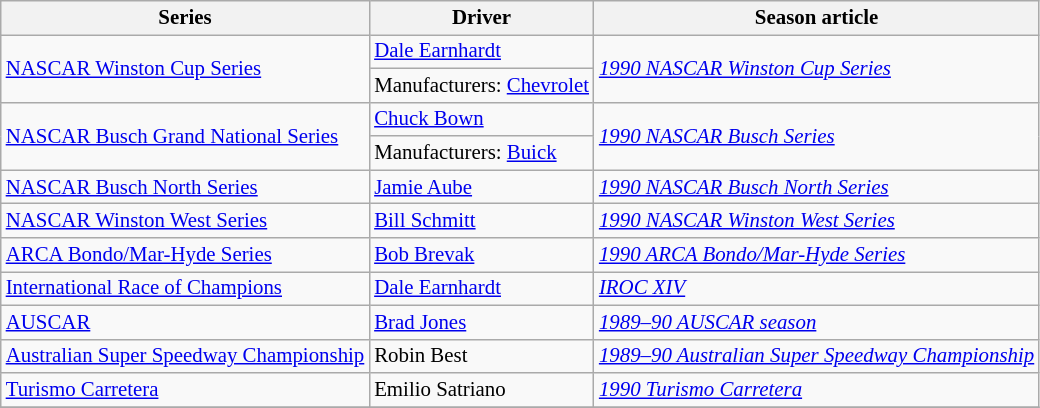<table class="wikitable" style="font-size: 87%;">
<tr>
<th>Series</th>
<th>Driver</th>
<th>Season article</th>
</tr>
<tr>
<td rowspan=2><a href='#'>NASCAR Winston Cup Series</a></td>
<td> <a href='#'>Dale Earnhardt</a></td>
<td rowspan=2><em><a href='#'>1990 NASCAR Winston Cup Series</a></em></td>
</tr>
<tr>
<td>Manufacturers:  <a href='#'>Chevrolet</a></td>
</tr>
<tr>
<td rowspan=2><a href='#'>NASCAR Busch Grand National Series</a></td>
<td> <a href='#'>Chuck Bown</a></td>
<td rowspan=2><em><a href='#'>1990 NASCAR Busch Series</a></em></td>
</tr>
<tr>
<td>Manufacturers:  <a href='#'>Buick</a></td>
</tr>
<tr>
<td><a href='#'>NASCAR Busch North Series</a></td>
<td> <a href='#'>Jamie Aube</a></td>
<td><em><a href='#'>1990 NASCAR Busch North Series</a></em></td>
</tr>
<tr>
<td><a href='#'>NASCAR Winston West Series</a></td>
<td> <a href='#'>Bill Schmitt</a></td>
<td><em><a href='#'>1990 NASCAR Winston West Series</a></em></td>
</tr>
<tr>
<td><a href='#'>ARCA Bondo/Mar-Hyde Series</a></td>
<td> <a href='#'>Bob Brevak</a></td>
<td><em><a href='#'>1990 ARCA Bondo/Mar-Hyde Series</a></em></td>
</tr>
<tr>
<td><a href='#'>International Race of Champions</a></td>
<td> <a href='#'>Dale Earnhardt</a></td>
<td><em><a href='#'>IROC XIV</a></em></td>
</tr>
<tr>
<td><a href='#'>AUSCAR</a></td>
<td> <a href='#'>Brad Jones</a></td>
<td><em><a href='#'>1989–90 AUSCAR season</a></em></td>
</tr>
<tr>
<td><a href='#'>Australian Super Speedway Championship</a></td>
<td> Robin Best</td>
<td><em><a href='#'>1989–90 Australian Super Speedway Championship</a></em></td>
</tr>
<tr>
<td><a href='#'>Turismo Carretera</a></td>
<td> Emilio Satriano</td>
<td><em><a href='#'>1990 Turismo Carretera</a></em></td>
</tr>
<tr>
</tr>
</table>
